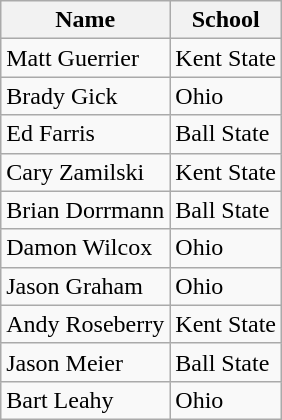<table class=wikitable>
<tr>
<th>Name</th>
<th>School</th>
</tr>
<tr>
<td>Matt Guerrier</td>
<td>Kent State</td>
</tr>
<tr>
<td>Brady Gick</td>
<td>Ohio</td>
</tr>
<tr>
<td>Ed Farris</td>
<td>Ball State</td>
</tr>
<tr>
<td>Cary Zamilski</td>
<td>Kent State</td>
</tr>
<tr>
<td>Brian Dorrmann</td>
<td>Ball State</td>
</tr>
<tr>
<td>Damon Wilcox</td>
<td>Ohio</td>
</tr>
<tr>
<td>Jason Graham</td>
<td>Ohio</td>
</tr>
<tr>
<td>Andy Roseberry</td>
<td>Kent State</td>
</tr>
<tr>
<td>Jason Meier</td>
<td>Ball State</td>
</tr>
<tr>
<td>Bart Leahy</td>
<td>Ohio</td>
</tr>
</table>
